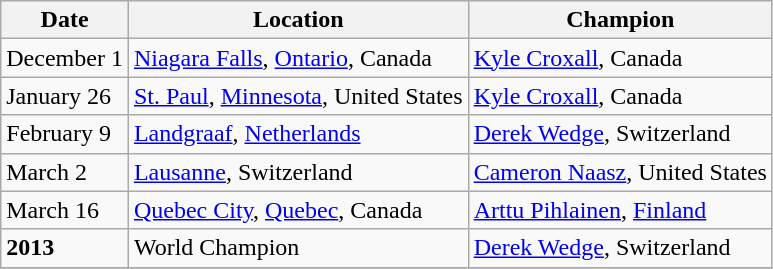<table class="wikitable">
<tr>
<th>Date</th>
<th>Location</th>
<th>Champion</th>
</tr>
<tr>
<td>December 1</td>
<td><a href='#'>Niagara Falls</a>, <a href='#'>Ontario</a>, Canada</td>
<td><a href='#'>Kyle Croxall</a>, Canada</td>
</tr>
<tr>
<td>January 26</td>
<td><a href='#'>St. Paul</a>, <a href='#'>Minnesota</a>, United States</td>
<td><a href='#'>Kyle Croxall</a>, Canada</td>
</tr>
<tr>
<td>February 9</td>
<td><a href='#'>Landgraaf</a>, <a href='#'>Netherlands</a></td>
<td><a href='#'>Derek Wedge</a>, Switzerland</td>
</tr>
<tr>
<td>March 2</td>
<td><a href='#'>Lausanne</a>, Switzerland</td>
<td><a href='#'>Cameron Naasz</a>, United States</td>
</tr>
<tr>
<td>March 16</td>
<td><a href='#'>Quebec City</a>, <a href='#'>Quebec</a>, Canada</td>
<td><a href='#'>Arttu Pihlainen</a>, <a href='#'>Finland</a></td>
</tr>
<tr>
<td><strong>2013</strong></td>
<td>World Champion</td>
<td><a href='#'>Derek Wedge</a>, Switzerland</td>
</tr>
<tr>
</tr>
</table>
